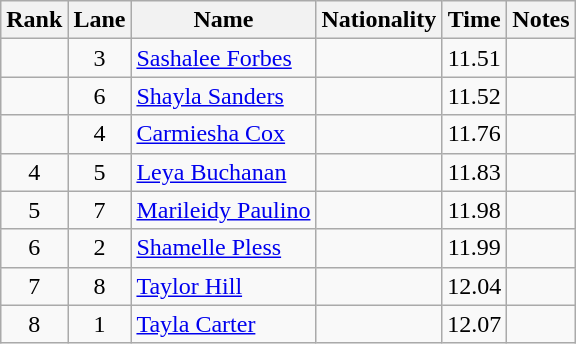<table class="wikitable sortable" style="text-align:center">
<tr>
<th>Rank</th>
<th>Lane</th>
<th>Name</th>
<th>Nationality</th>
<th>Time</th>
<th>Notes</th>
</tr>
<tr>
<td></td>
<td>3</td>
<td align=left><a href='#'>Sashalee Forbes</a></td>
<td align=left></td>
<td>11.51</td>
<td></td>
</tr>
<tr>
<td></td>
<td>6</td>
<td align=left><a href='#'>Shayla Sanders</a></td>
<td align=left></td>
<td>11.52</td>
<td></td>
</tr>
<tr>
<td></td>
<td>4</td>
<td align=left><a href='#'>Carmiesha Cox</a></td>
<td align=left></td>
<td>11.76</td>
<td></td>
</tr>
<tr>
<td>4</td>
<td>5</td>
<td align=left><a href='#'>Leya Buchanan</a></td>
<td align=left></td>
<td>11.83</td>
<td></td>
</tr>
<tr>
<td>5</td>
<td>7</td>
<td align=left><a href='#'>Marileidy Paulino</a></td>
<td align=left></td>
<td>11.98</td>
<td></td>
</tr>
<tr>
<td>6</td>
<td>2</td>
<td align=left><a href='#'>Shamelle Pless</a></td>
<td align=left></td>
<td>11.99</td>
<td></td>
</tr>
<tr>
<td>7</td>
<td>8</td>
<td align=left><a href='#'>Taylor Hill</a></td>
<td align=left></td>
<td>12.04</td>
<td></td>
</tr>
<tr>
<td>8</td>
<td>1</td>
<td align=left><a href='#'>Tayla Carter</a></td>
<td align=left></td>
<td>12.07</td>
<td></td>
</tr>
</table>
